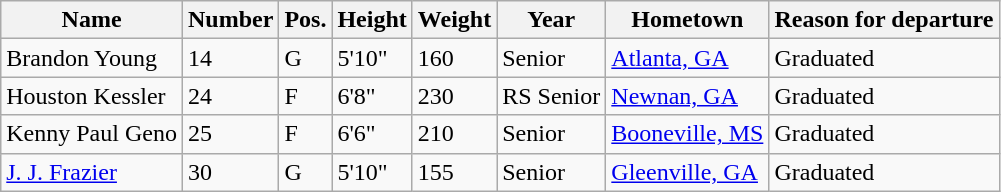<table class="wikitable sortable" border="1">
<tr>
<th>Name</th>
<th>Number</th>
<th>Pos.</th>
<th>Height</th>
<th>Weight</th>
<th>Year</th>
<th>Hometown</th>
<th class="unsortable">Reason for departure</th>
</tr>
<tr>
<td>Brandon Young</td>
<td>14</td>
<td>G</td>
<td>5'10"</td>
<td>160</td>
<td>Senior</td>
<td><a href='#'>Atlanta, GA</a></td>
<td>Graduated</td>
</tr>
<tr>
<td>Houston Kessler</td>
<td>24</td>
<td>F</td>
<td>6'8"</td>
<td>230</td>
<td>RS Senior</td>
<td><a href='#'>Newnan, GA</a></td>
<td>Graduated</td>
</tr>
<tr>
<td>Kenny Paul Geno</td>
<td>25</td>
<td>F</td>
<td>6'6"</td>
<td>210</td>
<td>Senior</td>
<td><a href='#'>Booneville, MS</a></td>
<td>Graduated</td>
</tr>
<tr>
<td><a href='#'>J. J. Frazier</a></td>
<td>30</td>
<td>G</td>
<td>5'10"</td>
<td>155</td>
<td>Senior</td>
<td><a href='#'>Gleenville, GA</a></td>
<td>Graduated</td>
</tr>
</table>
